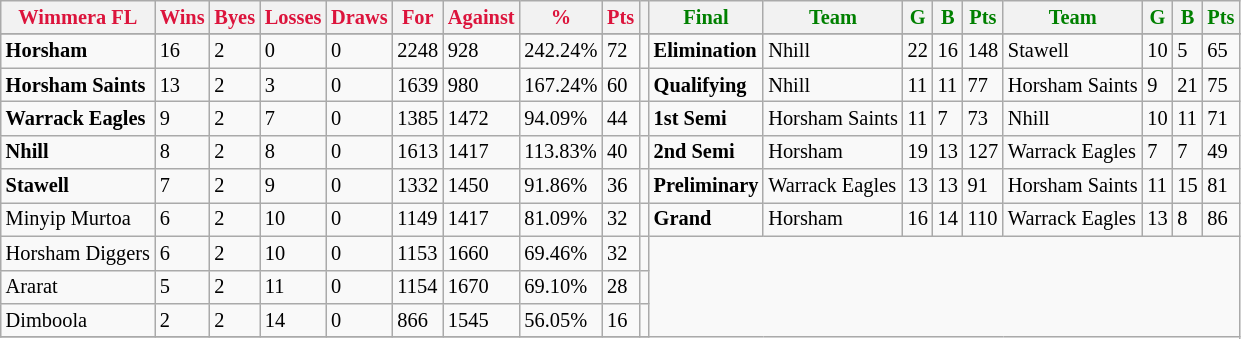<table style="font-size: 85%; text-align: left;" class="wikitable">
<tr>
<th style="color:crimson">Wimmera FL</th>
<th style="color:crimson">Wins</th>
<th style="color:crimson">Byes</th>
<th style="color:crimson">Losses</th>
<th style="color:crimson">Draws</th>
<th style="color:crimson">For</th>
<th style="color:crimson">Against</th>
<th style="color:crimson">%</th>
<th style="color:crimson">Pts</th>
<th></th>
<th style="color:green">Final</th>
<th style="color:green">Team</th>
<th style="color:green">G</th>
<th style="color:green">B</th>
<th style="color:green">Pts</th>
<th style="color:green">Team</th>
<th style="color:green">G</th>
<th style="color:green">B</th>
<th style="color:green">Pts</th>
</tr>
<tr>
</tr>
<tr>
</tr>
<tr>
<td><strong>	Horsham	</strong></td>
<td>16</td>
<td>2</td>
<td>0</td>
<td>0</td>
<td>2248</td>
<td>928</td>
<td>242.24%</td>
<td>72</td>
<td></td>
<td><strong>Elimination</strong></td>
<td>Nhill</td>
<td>22</td>
<td>16</td>
<td>148</td>
<td>Stawell</td>
<td>10</td>
<td>5</td>
<td>65</td>
</tr>
<tr>
<td><strong>	Horsham Saints	</strong></td>
<td>13</td>
<td>2</td>
<td>3</td>
<td>0</td>
<td>1639</td>
<td>980</td>
<td>167.24%</td>
<td>60</td>
<td></td>
<td><strong>Qualifying</strong></td>
<td>Nhill</td>
<td>11</td>
<td>11</td>
<td>77</td>
<td>Horsham Saints</td>
<td>9</td>
<td>21</td>
<td>75</td>
</tr>
<tr>
<td><strong>	Warrack Eagles	</strong></td>
<td>9</td>
<td>2</td>
<td>7</td>
<td>0</td>
<td>1385</td>
<td>1472</td>
<td>94.09%</td>
<td>44</td>
<td></td>
<td><strong>1st Semi</strong></td>
<td>Horsham Saints</td>
<td>11</td>
<td>7</td>
<td>73</td>
<td>Nhill</td>
<td>10</td>
<td>11</td>
<td>71</td>
</tr>
<tr>
<td><strong>	Nhill	</strong></td>
<td>8</td>
<td>2</td>
<td>8</td>
<td>0</td>
<td>1613</td>
<td>1417</td>
<td>113.83%</td>
<td>40</td>
<td></td>
<td><strong>2nd Semi</strong></td>
<td>Horsham</td>
<td>19</td>
<td>13</td>
<td>127</td>
<td>Warrack Eagles</td>
<td>7</td>
<td>7</td>
<td>49</td>
</tr>
<tr>
<td><strong>	Stawell	</strong></td>
<td>7</td>
<td>2</td>
<td>9</td>
<td>0</td>
<td>1332</td>
<td>1450</td>
<td>91.86%</td>
<td>36</td>
<td></td>
<td><strong>Preliminary</strong></td>
<td>Warrack Eagles</td>
<td>13</td>
<td>13</td>
<td>91</td>
<td>Horsham Saints</td>
<td>11</td>
<td>15</td>
<td>81</td>
</tr>
<tr>
<td>Minyip Murtoa</td>
<td>6</td>
<td>2</td>
<td>10</td>
<td>0</td>
<td>1149</td>
<td>1417</td>
<td>81.09%</td>
<td>32</td>
<td></td>
<td><strong>Grand</strong></td>
<td>Horsham</td>
<td>16</td>
<td>14</td>
<td>110</td>
<td>Warrack Eagles</td>
<td>13</td>
<td>8</td>
<td>86</td>
</tr>
<tr>
<td>Horsham Diggers</td>
<td>6</td>
<td>2</td>
<td>10</td>
<td>0</td>
<td>1153</td>
<td>1660</td>
<td>69.46%</td>
<td>32</td>
<td></td>
</tr>
<tr>
<td>Ararat</td>
<td>5</td>
<td>2</td>
<td>11</td>
<td>0</td>
<td>1154</td>
<td>1670</td>
<td>69.10%</td>
<td>28</td>
<td></td>
</tr>
<tr>
<td>Dimboola</td>
<td>2</td>
<td>2</td>
<td>14</td>
<td>0</td>
<td>866</td>
<td>1545</td>
<td>56.05%</td>
<td>16</td>
<td></td>
</tr>
<tr>
</tr>
</table>
